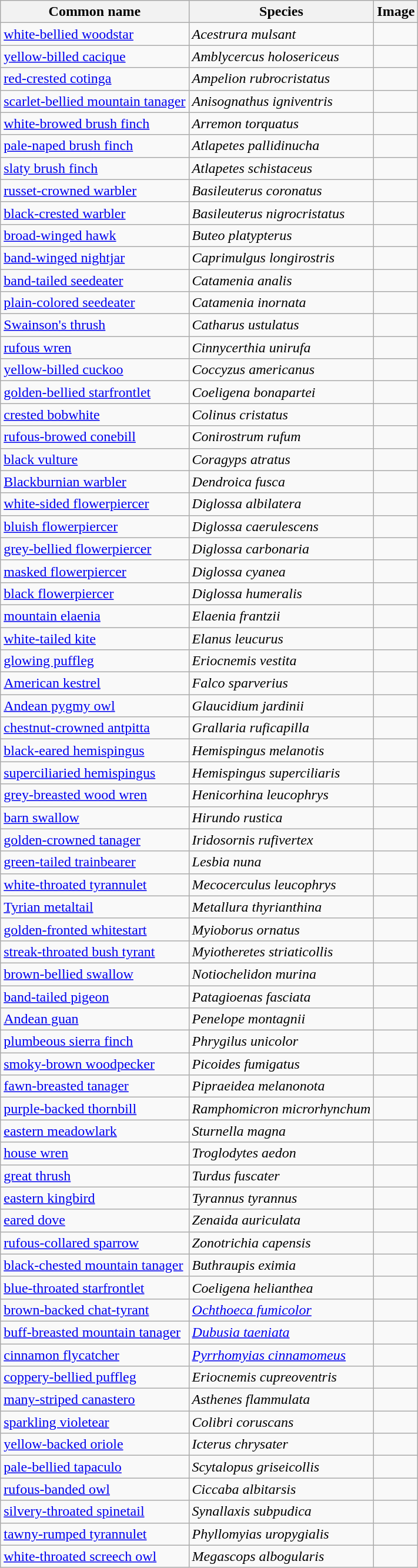<table class="wikitable sortable mw-collapsible">
<tr>
<th>Common name</th>
<th>Species</th>
<th>Image</th>
</tr>
<tr>
<td><a href='#'>white-bellied woodstar</a></td>
<td><em>Acestrura mulsant</em></td>
<td></td>
</tr>
<tr>
<td><a href='#'>yellow-billed cacique</a></td>
<td><em>Amblycercus holosericeus</em></td>
<td></td>
</tr>
<tr>
<td><a href='#'>red-crested cotinga</a></td>
<td><em>Ampelion rubrocristatus</em></td>
<td></td>
</tr>
<tr>
<td><a href='#'>scarlet-bellied mountain tanager</a></td>
<td><em>Anisognathus igniventris</em></td>
<td></td>
</tr>
<tr>
<td><a href='#'>white-browed brush finch</a></td>
<td><em>Arremon torquatus</em></td>
<td></td>
</tr>
<tr>
<td><a href='#'>pale-naped brush finch</a></td>
<td><em>Atlapetes pallidinucha</em></td>
<td></td>
</tr>
<tr>
<td><a href='#'>slaty brush finch</a></td>
<td><em>Atlapetes schistaceus</em></td>
<td></td>
</tr>
<tr>
<td><a href='#'>russet-crowned warbler</a></td>
<td><em>Basileuterus coronatus</em></td>
<td></td>
</tr>
<tr>
<td><a href='#'>black-crested warbler</a></td>
<td><em>Basileuterus nigrocristatus</em></td>
<td></td>
</tr>
<tr>
<td><a href='#'>broad-winged hawk</a></td>
<td><em>Buteo platypterus</em></td>
<td></td>
</tr>
<tr>
<td><a href='#'>band-winged nightjar</a></td>
<td><em>Caprimulgus longirostris</em></td>
<td></td>
</tr>
<tr>
<td><a href='#'>band-tailed seedeater</a></td>
<td><em>Catamenia analis</em></td>
<td></td>
</tr>
<tr>
<td><a href='#'>plain-colored seedeater</a></td>
<td><em>Catamenia inornata</em></td>
<td></td>
</tr>
<tr>
<td><a href='#'>Swainson's thrush</a></td>
<td><em>Catharus ustulatus</em></td>
<td></td>
</tr>
<tr>
<td><a href='#'>rufous wren</a></td>
<td><em>Cinnycerthia unirufa</em></td>
<td></td>
</tr>
<tr>
<td><a href='#'>yellow-billed cuckoo</a></td>
<td><em>Coccyzus americanus</em></td>
<td></td>
</tr>
<tr>
<td><a href='#'>golden-bellied starfrontlet</a></td>
<td><em>Coeligena bonapartei</em></td>
<td></td>
</tr>
<tr>
<td><a href='#'>crested bobwhite</a></td>
<td><em>Colinus cristatus</em></td>
<td></td>
</tr>
<tr>
<td><a href='#'>rufous-browed conebill</a></td>
<td><em>Conirostrum rufum</em></td>
<td></td>
</tr>
<tr>
<td><a href='#'>black vulture</a></td>
<td><em>Coragyps atratus</em></td>
<td></td>
</tr>
<tr>
<td><a href='#'>Blackburnian warbler</a></td>
<td><em>Dendroica fusca</em></td>
<td></td>
</tr>
<tr>
<td><a href='#'>white-sided flowerpiercer</a></td>
<td><em>Diglossa albilatera</em></td>
<td></td>
</tr>
<tr>
<td><a href='#'>bluish flowerpiercer</a></td>
<td><em>Diglossa caerulescens</em></td>
<td></td>
</tr>
<tr>
<td><a href='#'>grey-bellied flowerpiercer</a></td>
<td><em>Diglossa carbonaria</em></td>
<td></td>
</tr>
<tr>
<td><a href='#'>masked flowerpiercer</a></td>
<td><em>Diglossa cyanea</em></td>
<td></td>
</tr>
<tr>
<td><a href='#'>black flowerpiercer</a></td>
<td><em>Diglossa humeralis</em></td>
<td></td>
</tr>
<tr>
<td><a href='#'>mountain elaenia</a></td>
<td><em>Elaenia frantzii</em></td>
<td></td>
</tr>
<tr>
<td><a href='#'>white-tailed kite</a></td>
<td><em>Elanus leucurus</em></td>
<td></td>
</tr>
<tr>
<td><a href='#'>glowing puffleg</a></td>
<td><em>Eriocnemis vestita</em></td>
<td></td>
</tr>
<tr>
<td><a href='#'>American kestrel</a></td>
<td><em>Falco sparverius</em></td>
<td></td>
</tr>
<tr>
<td><a href='#'>Andean pygmy owl</a></td>
<td><em>Glaucidium jardinii</em></td>
<td></td>
</tr>
<tr>
<td><a href='#'>chestnut-crowned antpitta</a></td>
<td><em>Grallaria ruficapilla</em></td>
<td></td>
</tr>
<tr>
<td><a href='#'>black-eared hemispingus</a></td>
<td><em>Hemispingus melanotis</em></td>
<td></td>
</tr>
<tr>
<td><a href='#'>superciliaried hemispingus</a></td>
<td><em>Hemispingus superciliaris</em></td>
<td></td>
</tr>
<tr>
<td><a href='#'>grey-breasted wood wren</a></td>
<td><em>Henicorhina leucophrys</em></td>
<td></td>
</tr>
<tr>
<td><a href='#'>barn swallow</a></td>
<td><em>Hirundo rustica</em></td>
<td></td>
</tr>
<tr>
<td><a href='#'>golden-crowned tanager</a></td>
<td><em>Iridosornis rufivertex</em></td>
<td></td>
</tr>
<tr>
<td><a href='#'>green-tailed trainbearer</a></td>
<td><em>Lesbia nuna</em></td>
<td></td>
</tr>
<tr>
<td><a href='#'>white-throated tyrannulet</a></td>
<td><em>Mecocerculus leucophrys</em></td>
<td></td>
</tr>
<tr>
<td><a href='#'>Tyrian metaltail</a></td>
<td><em>Metallura thyrianthina</em></td>
<td></td>
</tr>
<tr>
<td><a href='#'>golden-fronted whitestart</a></td>
<td><em>Myioborus ornatus</em></td>
<td></td>
</tr>
<tr>
<td><a href='#'>streak-throated bush tyrant</a></td>
<td><em>Myiotheretes striaticollis</em></td>
<td></td>
</tr>
<tr>
<td><a href='#'>brown-bellied swallow</a></td>
<td><em>Notiochelidon murina</em></td>
<td></td>
</tr>
<tr>
<td><a href='#'>band-tailed pigeon</a></td>
<td><em>Patagioenas fasciata</em></td>
<td></td>
</tr>
<tr>
<td><a href='#'>Andean guan</a></td>
<td><em>Penelope montagnii</em></td>
<td></td>
</tr>
<tr>
<td><a href='#'>plumbeous sierra finch</a></td>
<td><em>Phrygilus unicolor</em></td>
<td></td>
</tr>
<tr>
<td><a href='#'>smoky-brown woodpecker</a></td>
<td><em>Picoides fumigatus</em></td>
<td></td>
</tr>
<tr>
<td><a href='#'>fawn-breasted tanager</a></td>
<td><em>Pipraeidea melanonota</em></td>
<td></td>
</tr>
<tr>
<td><a href='#'>purple-backed thornbill</a></td>
<td><em>Ramphomicron microrhynchum</em></td>
<td></td>
</tr>
<tr>
<td><a href='#'>eastern meadowlark</a></td>
<td><em>Sturnella magna</em></td>
<td></td>
</tr>
<tr>
<td><a href='#'>house wren</a></td>
<td><em>Troglodytes aedon</em></td>
<td></td>
</tr>
<tr>
<td><a href='#'>great thrush</a></td>
<td><em>Turdus fuscater</em></td>
<td></td>
</tr>
<tr>
<td><a href='#'>eastern kingbird</a></td>
<td><em>Tyrannus tyrannus</em></td>
<td></td>
</tr>
<tr>
<td><a href='#'>eared dove</a></td>
<td><em>Zenaida auriculata</em></td>
<td></td>
</tr>
<tr>
<td><a href='#'>rufous-collared sparrow</a></td>
<td><em>Zonotrichia capensis</em></td>
<td></td>
</tr>
<tr>
<td><a href='#'>black-chested mountain tanager</a></td>
<td><em>Buthraupis eximia</em></td>
<td></td>
</tr>
<tr>
<td><a href='#'>blue-throated starfrontlet</a></td>
<td><em>Coeligena helianthea</em></td>
<td></td>
</tr>
<tr>
<td><a href='#'>brown-backed chat-tyrant</a></td>
<td><em><a href='#'>Ochthoeca fumicolor</a></em></td>
<td></td>
</tr>
<tr>
<td><a href='#'>buff-breasted mountain tanager</a></td>
<td><em><a href='#'>Dubusia taeniata</a></em></td>
<td></td>
</tr>
<tr>
<td><a href='#'>cinnamon flycatcher</a></td>
<td><em><a href='#'>Pyrrhomyias cinnamomeus</a></em></td>
<td></td>
</tr>
<tr>
<td><a href='#'>coppery-bellied puffleg</a></td>
<td><em>Eriocnemis cupreoventris</em></td>
<td></td>
</tr>
<tr>
<td><a href='#'>many-striped canastero</a></td>
<td><em>Asthenes flammulata</em></td>
<td></td>
</tr>
<tr>
<td><a href='#'>sparkling violetear</a></td>
<td><em>Colibri coruscans</em></td>
<td></td>
</tr>
<tr>
<td><a href='#'>yellow-backed oriole</a></td>
<td><em>Icterus chrysater</em></td>
<td></td>
</tr>
<tr>
<td><a href='#'>pale-bellied tapaculo</a></td>
<td><em>Scytalopus griseicollis</em></td>
<td></td>
</tr>
<tr>
<td><a href='#'>rufous-banded owl</a></td>
<td><em>Ciccaba albitarsis</em></td>
<td></td>
</tr>
<tr>
<td><a href='#'>silvery-throated spinetail</a></td>
<td><em>Synallaxis subpudica</em></td>
<td></td>
</tr>
<tr>
<td><a href='#'>tawny-rumped tyrannulet</a></td>
<td><em>Phyllomyias uropygialis</em></td>
<td></td>
</tr>
<tr>
<td><a href='#'>white-throated screech owl</a></td>
<td><em>Megascops albogularis</em></td>
<td></td>
</tr>
</table>
